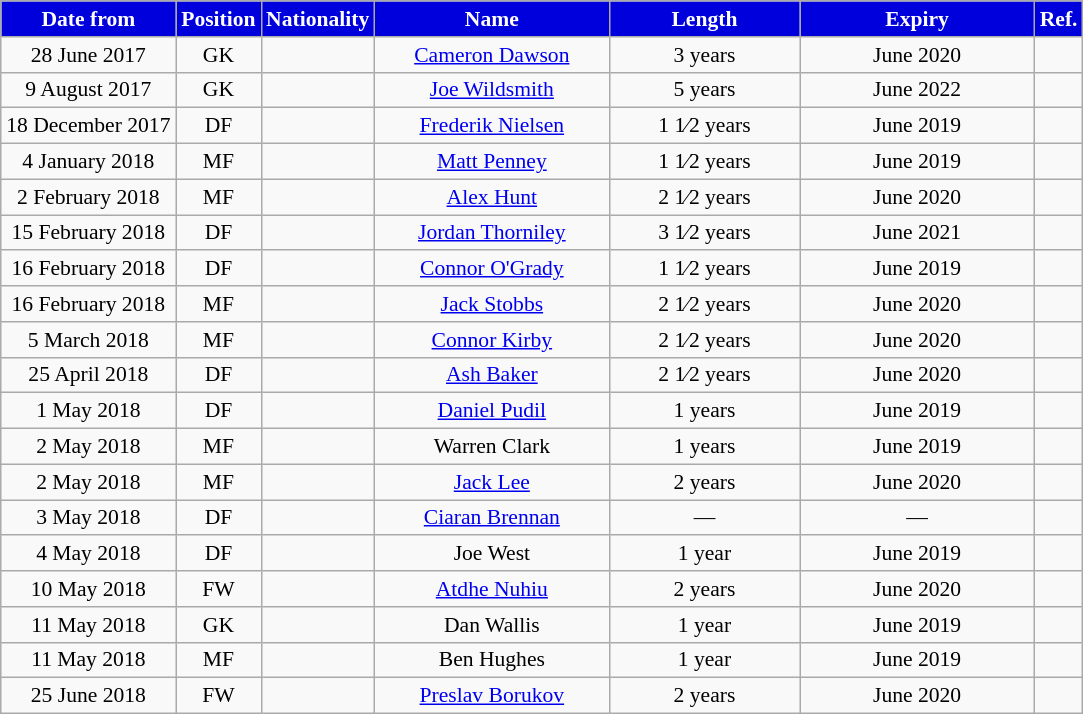<table class="wikitable"  style="text-align:center; font-size:90%; ">
<tr>
<th style="background:#00d; color:#fff; width:110px;">Date from</th>
<th style="background:#00d; color:#fff; width:50px;">Position</th>
<th style="background:#00d; color:#fff; width:50px;">Nationality</th>
<th style="background:#00d; color:#fff; width:150px;">Name</th>
<th style="background:#00d; color:#fff; width:120px;">Length</th>
<th style="background:#00d; color:#fff; width:150px;">Expiry</th>
<th style="background:#00d; color:#fff; width:25px;">Ref.</th>
</tr>
<tr>
<td>28 June 2017</td>
<td>GK</td>
<td></td>
<td><a href='#'>Cameron Dawson</a></td>
<td>3 years</td>
<td>June 2020</td>
<td></td>
</tr>
<tr>
<td>9 August 2017</td>
<td>GK</td>
<td></td>
<td><a href='#'>Joe Wildsmith</a></td>
<td>5 years</td>
<td>June 2022</td>
<td></td>
</tr>
<tr>
<td>18 December 2017</td>
<td>DF</td>
<td></td>
<td><a href='#'>Frederik Nielsen</a></td>
<td>1 1⁄2 years</td>
<td>June 2019</td>
<td></td>
</tr>
<tr>
<td>4 January 2018</td>
<td>MF</td>
<td></td>
<td><a href='#'>Matt Penney</a></td>
<td>1 1⁄2 years</td>
<td>June 2019</td>
<td></td>
</tr>
<tr>
<td>2 February 2018</td>
<td>MF</td>
<td></td>
<td><a href='#'>Alex Hunt</a></td>
<td>2 1⁄2 years</td>
<td>June 2020</td>
<td></td>
</tr>
<tr>
<td>15 February 2018</td>
<td>DF</td>
<td></td>
<td><a href='#'>Jordan Thorniley</a></td>
<td>3 1⁄2 years</td>
<td>June 2021</td>
<td></td>
</tr>
<tr>
<td>16 February 2018</td>
<td>DF</td>
<td></td>
<td><a href='#'>Connor O'Grady</a></td>
<td>1 1⁄2 years</td>
<td>June 2019</td>
<td></td>
</tr>
<tr>
<td>16 February 2018</td>
<td>MF</td>
<td></td>
<td><a href='#'>Jack Stobbs</a></td>
<td>2 1⁄2 years</td>
<td>June 2020</td>
<td></td>
</tr>
<tr>
<td>5 March 2018</td>
<td>MF</td>
<td></td>
<td><a href='#'>Connor Kirby</a></td>
<td>2 1⁄2 years</td>
<td>June 2020</td>
<td></td>
</tr>
<tr>
<td>25 April 2018</td>
<td>DF</td>
<td></td>
<td><a href='#'>Ash Baker</a></td>
<td>2 1⁄2 years</td>
<td>June 2020</td>
<td></td>
</tr>
<tr>
<td>1 May 2018</td>
<td>DF</td>
<td></td>
<td><a href='#'>Daniel Pudil</a></td>
<td>1 years</td>
<td>June 2019</td>
<td></td>
</tr>
<tr>
<td>2 May 2018</td>
<td>MF</td>
<td></td>
<td>Warren Clark</td>
<td>1 years</td>
<td>June 2019</td>
<td></td>
</tr>
<tr>
<td>2 May 2018</td>
<td>MF</td>
<td></td>
<td><a href='#'>Jack Lee</a></td>
<td>2 years</td>
<td>June 2020</td>
<td></td>
</tr>
<tr>
<td>3 May 2018</td>
<td>DF</td>
<td></td>
<td><a href='#'>Ciaran Brennan</a></td>
<td>—</td>
<td>—</td>
<td></td>
</tr>
<tr>
<td>4 May 2018</td>
<td>DF</td>
<td></td>
<td>Joe West</td>
<td>1 year</td>
<td>June 2019</td>
<td></td>
</tr>
<tr>
<td>10 May 2018</td>
<td>FW</td>
<td></td>
<td><a href='#'>Atdhe Nuhiu</a></td>
<td>2 years</td>
<td>June 2020</td>
<td></td>
</tr>
<tr>
<td>11 May 2018</td>
<td>GK</td>
<td></td>
<td>Dan Wallis</td>
<td>1 year</td>
<td>June 2019</td>
<td></td>
</tr>
<tr>
<td>11 May 2018</td>
<td>MF</td>
<td></td>
<td>Ben Hughes</td>
<td>1 year</td>
<td>June 2019</td>
<td></td>
</tr>
<tr>
<td>25 June 2018</td>
<td>FW</td>
<td></td>
<td><a href='#'>Preslav Borukov</a></td>
<td>2 years</td>
<td>June 2020</td>
<td></td>
</tr>
</table>
